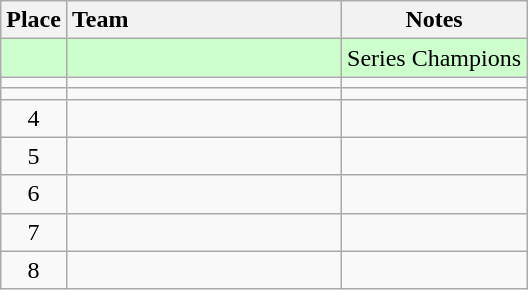<table class="wikitable" style="text-align:center; padding-bottom:0;">
<tr>
<th>Place</th>
<th style="width:11em; text-align:left;">Team</th>
<th>Notes</th>
</tr>
<tr bgcolor=#cfc>
<td></td>
<td align=left></td>
<td>Series Champions</td>
</tr>
<tr>
<td></td>
<td align=left></td>
<td></td>
</tr>
<tr>
<td></td>
<td align=left></td>
<td></td>
</tr>
<tr>
<td>4</td>
<td align=left></td>
<td></td>
</tr>
<tr>
<td>5</td>
<td align=left></td>
<td></td>
</tr>
<tr>
<td>6</td>
<td align=left></td>
<td></td>
</tr>
<tr>
<td>7</td>
<td align=left></td>
<td></td>
</tr>
<tr>
<td>8</td>
<td align=left></td>
<td></td>
</tr>
</table>
